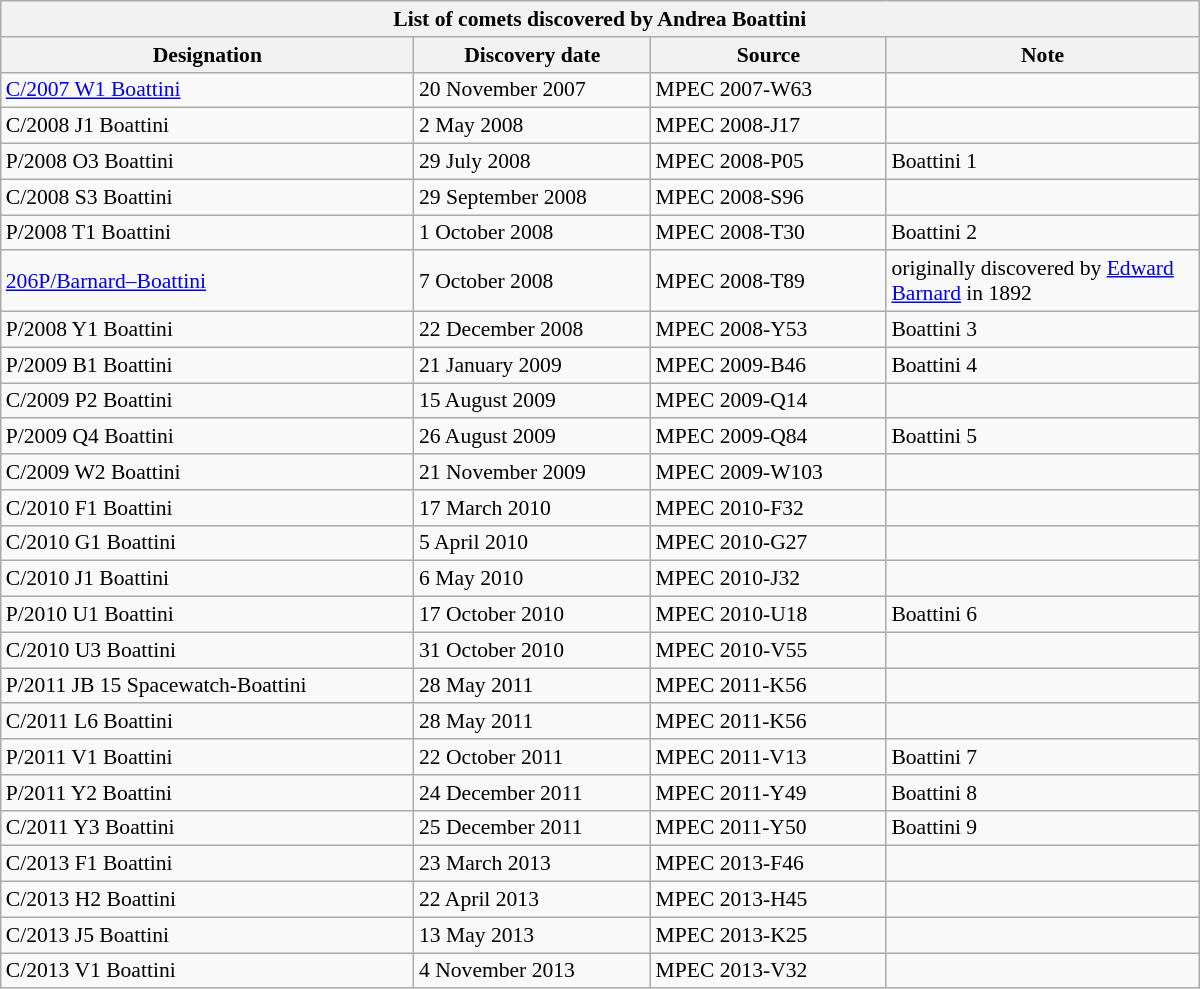<table class="wikitable collapsible collapsed" style="font-size: 90%;">
<tr>
<th style="width:55em;" colspan=4>List of comets discovered by Andrea Boattini</th>
</tr>
<tr>
<th>Designation</th>
<th>Discovery date</th>
<th>Source</th>
<th style="width:14em;">Note</th>
</tr>
<tr>
<td><a href='#'>C/2007 W1 Boattini</a></td>
<td>20 November 2007</td>
<td>MPEC 2007-W63</td>
<td></td>
</tr>
<tr>
<td>C/2008 J1 Boattini</td>
<td>2 May 2008</td>
<td>MPEC 2008-J17</td>
<td></td>
</tr>
<tr>
<td>P/2008 O3 Boattini</td>
<td>29 July 2008</td>
<td>MPEC 2008-P05</td>
<td>Boattini 1</td>
</tr>
<tr>
<td>C/2008 S3 Boattini</td>
<td>29 September 2008</td>
<td>MPEC 2008-S96</td>
<td></td>
</tr>
<tr>
<td>P/2008 T1 Boattini</td>
<td>1 October 2008</td>
<td>MPEC 2008-T30</td>
<td>Boattini 2</td>
</tr>
<tr>
<td><a href='#'>206P/Barnard–Boattini</a></td>
<td>7 October 2008</td>
<td>MPEC 2008-T89</td>
<td>originally discovered by <a href='#'>Edward Barnard</a> in 1892</td>
</tr>
<tr>
<td>P/2008 Y1 Boattini</td>
<td>22 December 2008</td>
<td>MPEC 2008-Y53</td>
<td>Boattini 3</td>
</tr>
<tr>
<td>P/2009 B1 Boattini</td>
<td>21 January 2009</td>
<td>MPEC 2009-B46</td>
<td>Boattini 4</td>
</tr>
<tr>
<td>C/2009 P2 Boattini</td>
<td>15 August 2009</td>
<td>MPEC 2009-Q14</td>
<td></td>
</tr>
<tr>
<td>P/2009 Q4 Boattini</td>
<td>26 August 2009</td>
<td>MPEC 2009-Q84</td>
<td>Boattini 5</td>
</tr>
<tr>
<td>C/2009 W2 Boattini</td>
<td>21 November 2009</td>
<td>MPEC 2009-W103</td>
<td></td>
</tr>
<tr>
<td>C/2010 F1 Boattini</td>
<td>17 March 2010</td>
<td>MPEC 2010-F32</td>
<td></td>
</tr>
<tr>
<td>C/2010 G1 Boattini</td>
<td>5 April 2010</td>
<td>MPEC 2010-G27</td>
<td></td>
</tr>
<tr>
<td>C/2010 J1 Boattini</td>
<td>6 May 2010</td>
<td>MPEC 2010-J32</td>
<td></td>
</tr>
<tr>
<td>P/2010 U1 Boattini</td>
<td>17 October 2010</td>
<td>MPEC 2010-U18</td>
<td>Boattini 6</td>
</tr>
<tr>
<td>C/2010 U3 Boattini</td>
<td>31 October 2010</td>
<td>MPEC 2010-V55</td>
<td></td>
</tr>
<tr>
<td>P/2011 JB 15 Spacewatch-Boattini</td>
<td>28 May 2011</td>
<td>MPEC 2011-K56</td>
<td></td>
</tr>
<tr>
<td>C/2011 L6 Boattini</td>
<td>28 May 2011</td>
<td>MPEC 2011-K56</td>
<td></td>
</tr>
<tr>
<td>P/2011 V1 Boattini</td>
<td>22 October 2011</td>
<td>MPEC 2011-V13</td>
<td>Boattini 7</td>
</tr>
<tr>
<td>P/2011 Y2 Boattini</td>
<td>24 December 2011</td>
<td>MPEC 2011-Y49</td>
<td>Boattini 8</td>
</tr>
<tr>
<td>C/2011 Y3 Boattini</td>
<td>25 December 2011</td>
<td>MPEC 2011-Y50</td>
<td>Boattini 9</td>
</tr>
<tr>
<td>C/2013 F1 Boattini</td>
<td>23 March 2013</td>
<td>MPEC 2013-F46</td>
<td></td>
</tr>
<tr>
<td>C/2013 H2 Boattini</td>
<td>22 April 2013</td>
<td>MPEC 2013-H45</td>
<td></td>
</tr>
<tr>
<td>C/2013 J5 Boattini</td>
<td>13 May 2013</td>
<td>MPEC 2013-K25</td>
<td></td>
</tr>
<tr>
<td>C/2013 V1 Boattini</td>
<td>4 November 2013</td>
<td>MPEC 2013-V32</td>
<td></td>
</tr>
</table>
